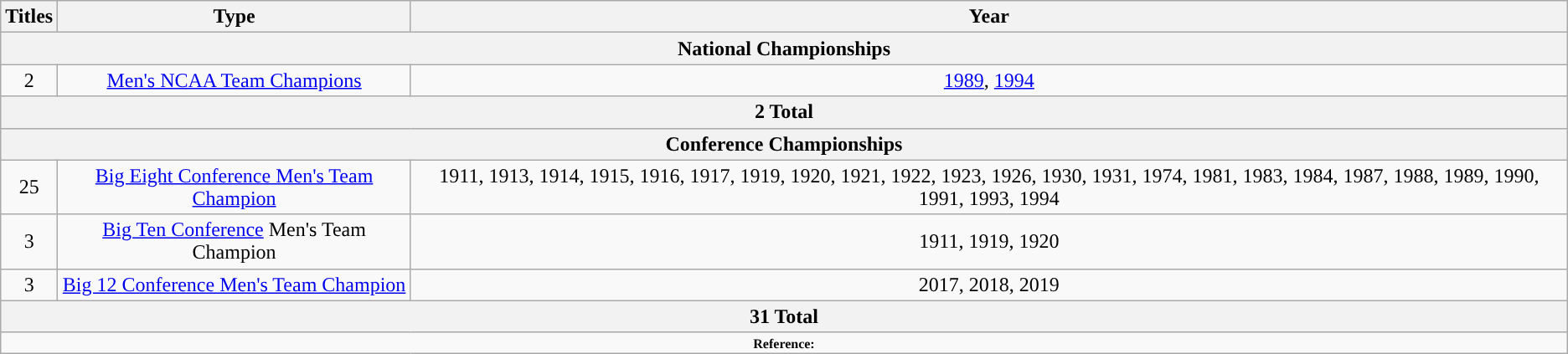<table class="wikitable" style="text-align:center">
<tr>
<th>Titles</th>
<th>Type</th>
<th>Year</th>
</tr>
<tr>
<th colspan=3>National Championships</th>
</tr>
<tr>
<td>2</td>
<td><a href='#'>Men's NCAA Team Champions</a></td>
<td><a href='#'>1989</a>, <a href='#'>1994</a></td>
</tr>
<tr>
<th colspan=3>2 Total</th>
</tr>
<tr>
<th colspan=8>Conference Championships</th>
</tr>
<tr>
<td>25</td>
<td><a href='#'>Big Eight Conference Men's Team Champion</a></td>
<td>1911, 1913, 1914, 1915, 1916, 1917, 1919, 1920, 1921, 1922, 1923, 1926, 1930, 1931, 1974, 1981, 1983, 1984, 1987, 1988, 1989, 1990, 1991, 1993, 1994</td>
</tr>
<tr>
<td>3</td>
<td><a href='#'>Big Ten Conference</a> Men's Team Champion</td>
<td>1911, 1919, 1920</td>
</tr>
<tr>
<td>3</td>
<td><a href='#'>Big 12 Conference Men's Team Champion</a></td>
<td>2017, 2018, 2019</td>
</tr>
<tr>
<th colspan=3>31 Total</th>
</tr>
<tr>
<td colspan="3"  style="font-size:8pt; text-align:center;"><strong>Reference:</strong></td>
</tr>
</table>
